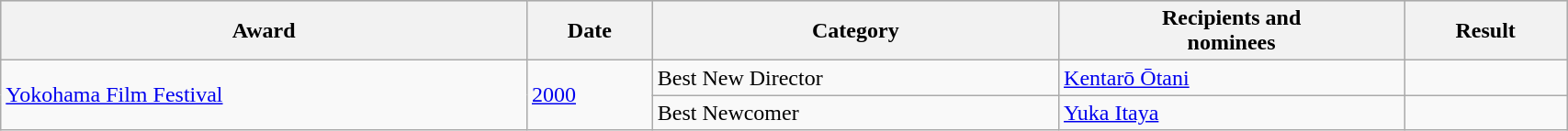<table class="wikitable sortable" width="90%">
<tr style="background:#ccc; text-align:center;">
<th>Award</th>
<th>Date</th>
<th>Category</th>
<th>Recipients and <br>nominees</th>
<th>Result</th>
</tr>
<tr>
<td rowspan=2><a href='#'>Yokohama Film Festival</a></td>
<td rowspan=2><a href='#'>2000</a></td>
<td>Best New Director</td>
<td><a href='#'>Kentarō Ōtani</a></td>
<td></td>
</tr>
<tr>
<td>Best Newcomer</td>
<td><a href='#'>Yuka Itaya</a></td>
<td></td>
</tr>
</table>
